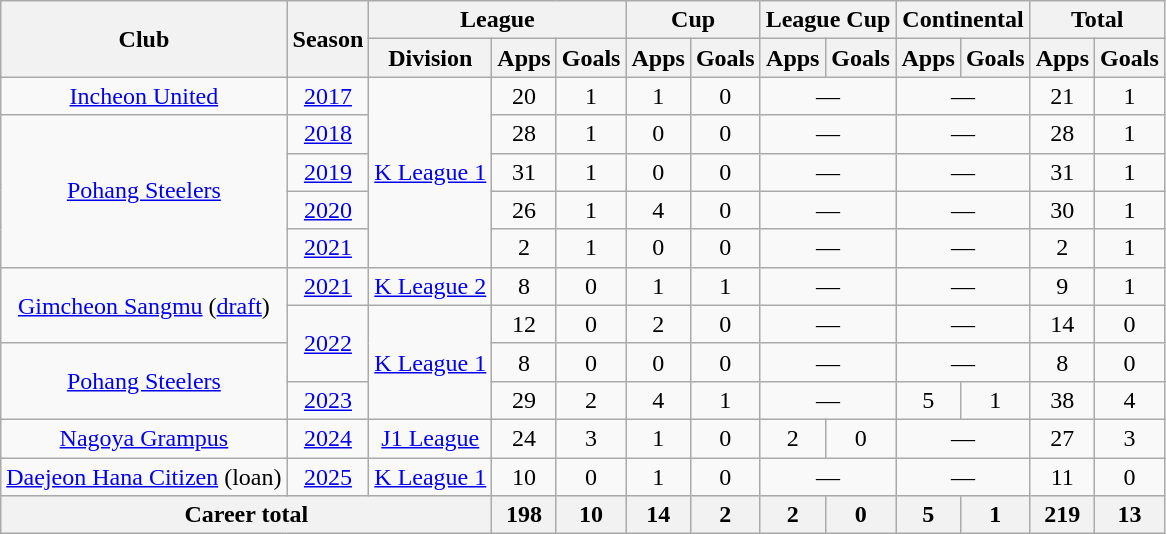<table class="wikitable" style="text-align: center">
<tr>
<th rowspan="2">Club</th>
<th rowspan="2">Season</th>
<th colspan="3">League</th>
<th colspan="2">Cup</th>
<th colspan="2">League Cup</th>
<th colspan="2">Continental</th>
<th colspan="2">Total</th>
</tr>
<tr>
<th>Division</th>
<th>Apps</th>
<th>Goals</th>
<th>Apps</th>
<th>Goals</th>
<th>Apps</th>
<th>Goals</th>
<th>Apps</th>
<th>Goals</th>
<th>Apps</th>
<th>Goals</th>
</tr>
<tr>
<td><a href='#'>Incheon United</a></td>
<td><a href='#'>2017</a></td>
<td rowspan="5"><a href='#'>K League 1</a></td>
<td>20</td>
<td>1</td>
<td>1</td>
<td>0</td>
<td colspan=2>—</td>
<td colspan=2>—</td>
<td>21</td>
<td>1</td>
</tr>
<tr>
<td rowspan="4"><a href='#'>Pohang Steelers</a></td>
<td><a href='#'>2018</a></td>
<td>28</td>
<td>1</td>
<td>0</td>
<td>0</td>
<td colspan=2>—</td>
<td colspan=2>—</td>
<td>28</td>
<td>1</td>
</tr>
<tr>
<td><a href='#'>2019</a></td>
<td>31</td>
<td>1</td>
<td>0</td>
<td>0</td>
<td colspan=2>—</td>
<td colspan=2>—</td>
<td>31</td>
<td>1</td>
</tr>
<tr>
<td><a href='#'>2020</a></td>
<td>26</td>
<td>1</td>
<td>4</td>
<td>0</td>
<td colspan=2>—</td>
<td colspan=2>—</td>
<td>30</td>
<td>1</td>
</tr>
<tr>
<td><a href='#'>2021</a></td>
<td>2</td>
<td>1</td>
<td>0</td>
<td>0</td>
<td colspan=2>—</td>
<td colspan=2>—</td>
<td>2</td>
<td>1</td>
</tr>
<tr>
<td rowspan="2"><a href='#'>Gimcheon Sangmu</a> (<a href='#'>draft</a>)</td>
<td><a href='#'>2021</a></td>
<td><a href='#'>K League 2</a></td>
<td>8</td>
<td>0</td>
<td>1</td>
<td>1</td>
<td colspan=2>—</td>
<td colspan=2>—</td>
<td>9</td>
<td>1</td>
</tr>
<tr>
<td rowspan="2"><a href='#'>2022</a></td>
<td rowspan="3"><a href='#'>K League 1</a></td>
<td>12</td>
<td>0</td>
<td>2</td>
<td>0</td>
<td colspan=2>—</td>
<td colspan=2>—</td>
<td>14</td>
<td>0</td>
</tr>
<tr>
<td rowspan="2"><a href='#'>Pohang Steelers</a></td>
<td>8</td>
<td>0</td>
<td>0</td>
<td>0</td>
<td colspan=2>—</td>
<td colspan=2>—</td>
<td>8</td>
<td>0</td>
</tr>
<tr>
<td><a href='#'>2023</a></td>
<td>29</td>
<td>2</td>
<td>4</td>
<td>1</td>
<td colspan=2>—</td>
<td>5</td>
<td>1</td>
<td>38</td>
<td>4</td>
</tr>
<tr>
<td><a href='#'>Nagoya Grampus</a></td>
<td><a href='#'>2024</a></td>
<td><a href='#'>J1 League</a></td>
<td>24</td>
<td>3</td>
<td>1</td>
<td>0</td>
<td>2</td>
<td>0</td>
<td colspan=2>—</td>
<td>27</td>
<td>3</td>
</tr>
<tr>
<td><a href='#'>Daejeon Hana Citizen</a> (loan)</td>
<td><a href='#'>2025</a></td>
<td><a href='#'>K League 1</a></td>
<td>10</td>
<td>0</td>
<td>1</td>
<td>0</td>
<td colspan=2>—</td>
<td colspan=2>—</td>
<td>11</td>
<td>0</td>
</tr>
<tr>
<th colspan=3>Career total</th>
<th>198</th>
<th>10</th>
<th>14</th>
<th>2</th>
<th>2</th>
<th>0</th>
<th>5</th>
<th>1</th>
<th>219</th>
<th>13</th>
</tr>
</table>
